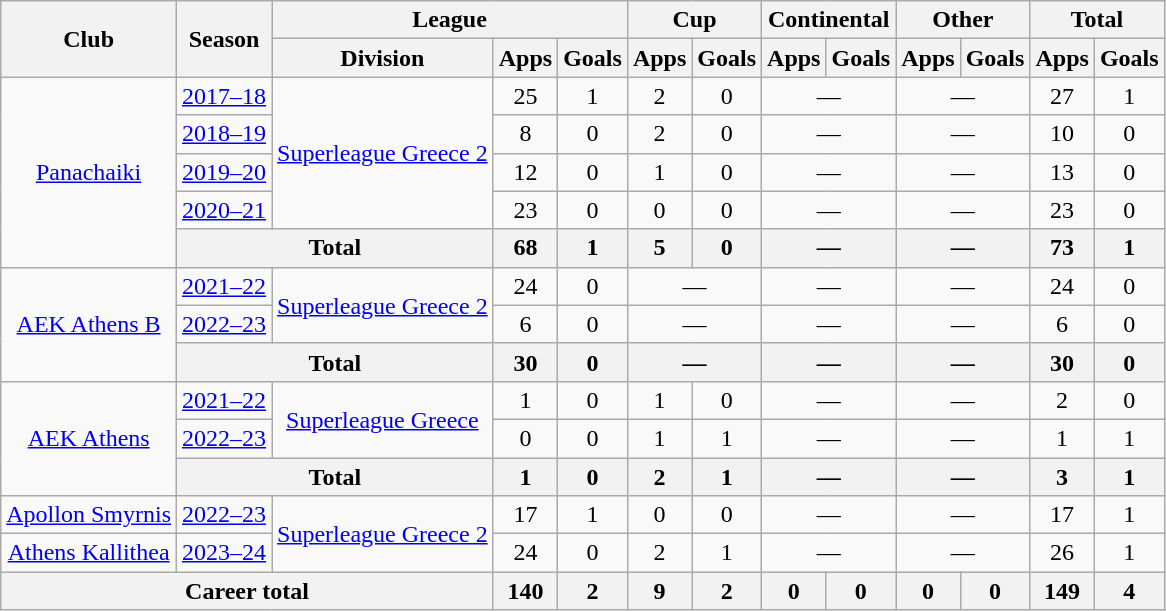<table class="wikitable" style="text-align:center">
<tr>
<th rowspan=2>Club</th>
<th rowspan=2>Season</th>
<th colspan=3>League</th>
<th colspan=2>Cup</th>
<th colspan=2>Continental</th>
<th colspan=2>Other</th>
<th colspan=2>Total</th>
</tr>
<tr>
<th>Division</th>
<th>Apps</th>
<th>Goals</th>
<th>Apps</th>
<th>Goals</th>
<th>Apps</th>
<th>Goals</th>
<th>Apps</th>
<th>Goals</th>
<th>Apps</th>
<th>Goals</th>
</tr>
<tr>
<td rowspan="5"><a href='#'>Panachaiki</a></td>
<td><a href='#'>2017–18</a></td>
<td rowspan="4"><a href='#'>Superleague Greece 2</a></td>
<td>25</td>
<td>1</td>
<td>2</td>
<td>0</td>
<td colspan="2">—</td>
<td colspan="2">—</td>
<td>27</td>
<td>1</td>
</tr>
<tr>
<td><a href='#'>2018–19</a></td>
<td>8</td>
<td>0</td>
<td>2</td>
<td>0</td>
<td colspan="2">—</td>
<td colspan="2">—</td>
<td>10</td>
<td>0</td>
</tr>
<tr>
<td><a href='#'>2019–20</a></td>
<td>12</td>
<td>0</td>
<td>1</td>
<td>0</td>
<td colspan="2">—</td>
<td colspan="2">—</td>
<td>13</td>
<td>0</td>
</tr>
<tr>
<td><a href='#'>2020–21</a></td>
<td>23</td>
<td>0</td>
<td>0</td>
<td>0</td>
<td colspan="2">—</td>
<td colspan="2">—</td>
<td>23</td>
<td>0</td>
</tr>
<tr>
<th colspan="2">Total</th>
<th>68</th>
<th>1</th>
<th>5</th>
<th>0</th>
<th colspan="2">—</th>
<th colspan="2">—</th>
<th>73</th>
<th>1</th>
</tr>
<tr>
<td rowspan="3"><a href='#'>AEK Athens B</a></td>
<td><a href='#'>2021–22</a></td>
<td rowspan="2"><a href='#'>Superleague Greece 2</a></td>
<td>24</td>
<td>0</td>
<td colspan="2">—</td>
<td colspan="2">—</td>
<td colspan="2">—</td>
<td>24</td>
<td>0</td>
</tr>
<tr>
<td><a href='#'>2022–23</a></td>
<td>6</td>
<td>0</td>
<td colspan="2">—</td>
<td colspan="2">—</td>
<td colspan="2">—</td>
<td>6</td>
<td>0</td>
</tr>
<tr>
<th colspan="2">Total</th>
<th>30</th>
<th>0</th>
<th colspan="2">—</th>
<th colspan="2">—</th>
<th colspan="2">—</th>
<th>30</th>
<th>0</th>
</tr>
<tr>
<td rowspan="3"><a href='#'>AEK Athens</a></td>
<td><a href='#'>2021–22</a></td>
<td rowspan="2"><a href='#'>Superleague Greece</a></td>
<td>1</td>
<td>0</td>
<td>1</td>
<td>0</td>
<td colspan="2">—</td>
<td colspan="2">—</td>
<td>2</td>
<td>0</td>
</tr>
<tr>
<td><a href='#'>2022–23</a></td>
<td>0</td>
<td>0</td>
<td>1</td>
<td>1</td>
<td colspan="2">—</td>
<td colspan="2">—</td>
<td>1</td>
<td>1</td>
</tr>
<tr>
<th colspan="2">Total</th>
<th>1</th>
<th>0</th>
<th>2</th>
<th>1</th>
<th colspan="2">—</th>
<th colspan="2">—</th>
<th>3</th>
<th>1</th>
</tr>
<tr>
<td><a href='#'>Apollon Smyrnis</a></td>
<td><a href='#'>2022–23</a></td>
<td rowspan="2"><a href='#'>Superleague Greece 2</a></td>
<td>17</td>
<td>1</td>
<td>0</td>
<td>0</td>
<td colspan="2">—</td>
<td colspan="2">—</td>
<td>17</td>
<td>1</td>
</tr>
<tr>
<td><a href='#'>Athens Kallithea</a></td>
<td><a href='#'>2023–24</a></td>
<td>24</td>
<td>0</td>
<td>2</td>
<td>1</td>
<td colspan="2">—</td>
<td colspan="2">—</td>
<td>26</td>
<td>1</td>
</tr>
<tr>
<th colspan="3">Career total</th>
<th>140</th>
<th>2</th>
<th>9</th>
<th>2</th>
<th>0</th>
<th>0</th>
<th>0</th>
<th>0</th>
<th>149</th>
<th>4</th>
</tr>
</table>
